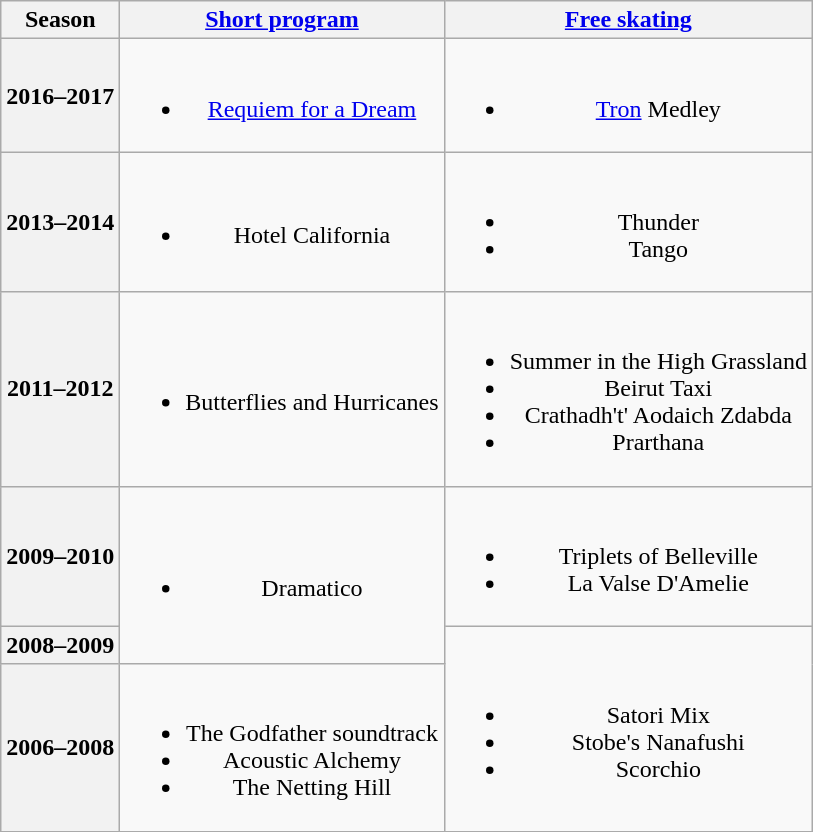<table class=wikitable style=text-align:center>
<tr>
<th>Season</th>
<th><a href='#'>Short program</a></th>
<th><a href='#'>Free skating</a></th>
</tr>
<tr>
<th>2016–2017</th>
<td><br><ul><li><a href='#'>Requiem for a Dream</a> <br></li></ul></td>
<td><br><ul><li><a href='#'>Tron</a> Medley <br></li></ul></td>
</tr>
<tr>
<th>2013–2014 <br> </th>
<td><br><ul><li>Hotel California</li></ul></td>
<td><br><ul><li>Thunder <br></li><li>Tango</li></ul></td>
</tr>
<tr>
<th>2011–2012 <br> </th>
<td><br><ul><li>Butterflies and Hurricanes <br></li></ul></td>
<td><br><ul><li>Summer in the High Grassland <br></li><li>Beirut Taxi <br></li><li>Crathadh't' Aodaich Zdabda <br></li><li>Prarthana <br></li></ul></td>
</tr>
<tr>
<th>2009–2010 <br> </th>
<td rowspan=2><br><ul><li>Dramatico <br></li></ul></td>
<td><br><ul><li>Triplets of Belleville <br></li><li>La Valse D'Amelie <br></li></ul></td>
</tr>
<tr>
<th>2008–2009 <br> </th>
<td rowspan=2><br><ul><li>Satori Mix <br></li><li>Stobe's Nanafushi</li><li>Scorchio <br></li></ul></td>
</tr>
<tr>
<th>2006–2008 <br> </th>
<td><br><ul><li>The Godfather soundtrack <br></li><li>Acoustic Alchemy</li><li>The Netting Hill</li></ul></td>
</tr>
</table>
